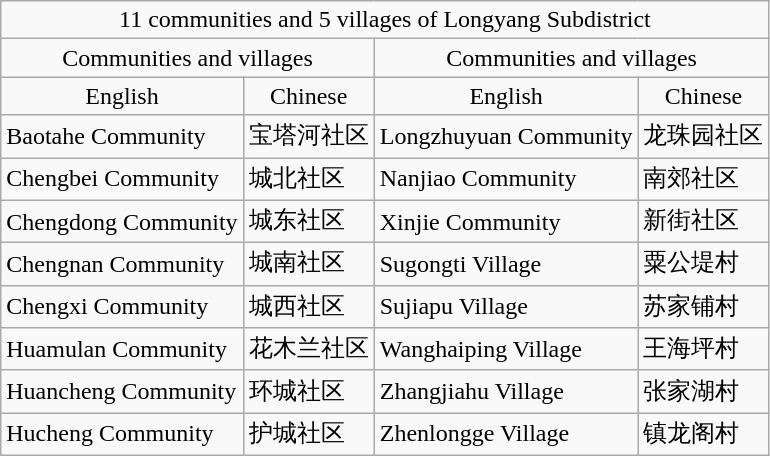<table class="wikitable">
<tr>
<td align=center colspan=4>11 communities and 5 villages of Longyang Subdistrict</td>
</tr>
<tr align=center>
<td align=center colspan=2>Communities and villages</td>
<td align=center colspan=2>Communities and villages</td>
</tr>
<tr align=center>
<td>English</td>
<td>Chinese</td>
<td>English</td>
<td>Chinese</td>
</tr>
<tr align=left>
<td>Baotahe Community</td>
<td>宝塔河社区</td>
<td>Longzhuyuan Community</td>
<td>龙珠园社区</td>
</tr>
<tr align=left>
<td>Chengbei Community</td>
<td>城北社区</td>
<td>Nanjiao Community</td>
<td>南郊社区</td>
</tr>
<tr align=left>
<td>Chengdong Community</td>
<td>城东社区</td>
<td>Xinjie Community</td>
<td>新街社区</td>
</tr>
<tr align=left>
<td>Chengnan Community</td>
<td>城南社区</td>
<td>Sugongti Village</td>
<td>粟公堤村</td>
</tr>
<tr align=left>
<td>Chengxi Community</td>
<td>城西社区</td>
<td>Sujiapu Village</td>
<td>苏家铺村</td>
</tr>
<tr align=left>
<td>Huamulan Community</td>
<td>花木兰社区</td>
<td>Wanghaiping Village</td>
<td>王海坪村</td>
</tr>
<tr align=left>
<td>Huancheng Community</td>
<td>环城社区</td>
<td>Zhangjiahu Village</td>
<td>张家湖村</td>
</tr>
<tr align=left>
<td>Hucheng Community</td>
<td>护城社区</td>
<td>Zhenlongge Village</td>
<td>镇龙阁村</td>
</tr>
</table>
